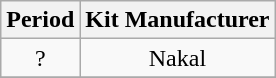<table class="wikitable" style="text-align: center">
<tr>
<th>Period</th>
<th>Kit Manufacturer</th>
</tr>
<tr>
<td>?</td>
<td>Nakal</td>
</tr>
<tr>
</tr>
</table>
